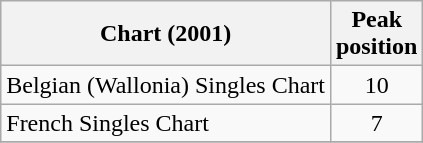<table class="wikitable sortable">
<tr>
<th>Chart (2001)</th>
<th>Peak <br>position</th>
</tr>
<tr>
<td>Belgian (Wallonia) Singles Chart</td>
<td align="center">10</td>
</tr>
<tr>
<td>French Singles Chart</td>
<td align="center">7</td>
</tr>
<tr>
</tr>
</table>
